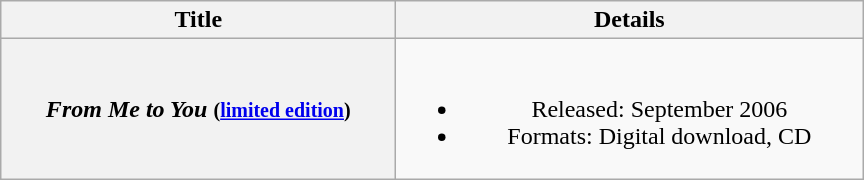<table class="wikitable plainrowheaders" style="text-align:center;">
<tr>
<th scope="col" style="width:16em;">Title</th>
<th scope="col" style="width:19em;">Details</th>
</tr>
<tr>
<th scope="row"><em>From Me to You</em> <small>(<a href='#'>limited edition</a>)</small></th>
<td><br><ul><li>Released: September 2006</li><li>Formats: Digital download, CD</li></ul></td>
</tr>
</table>
